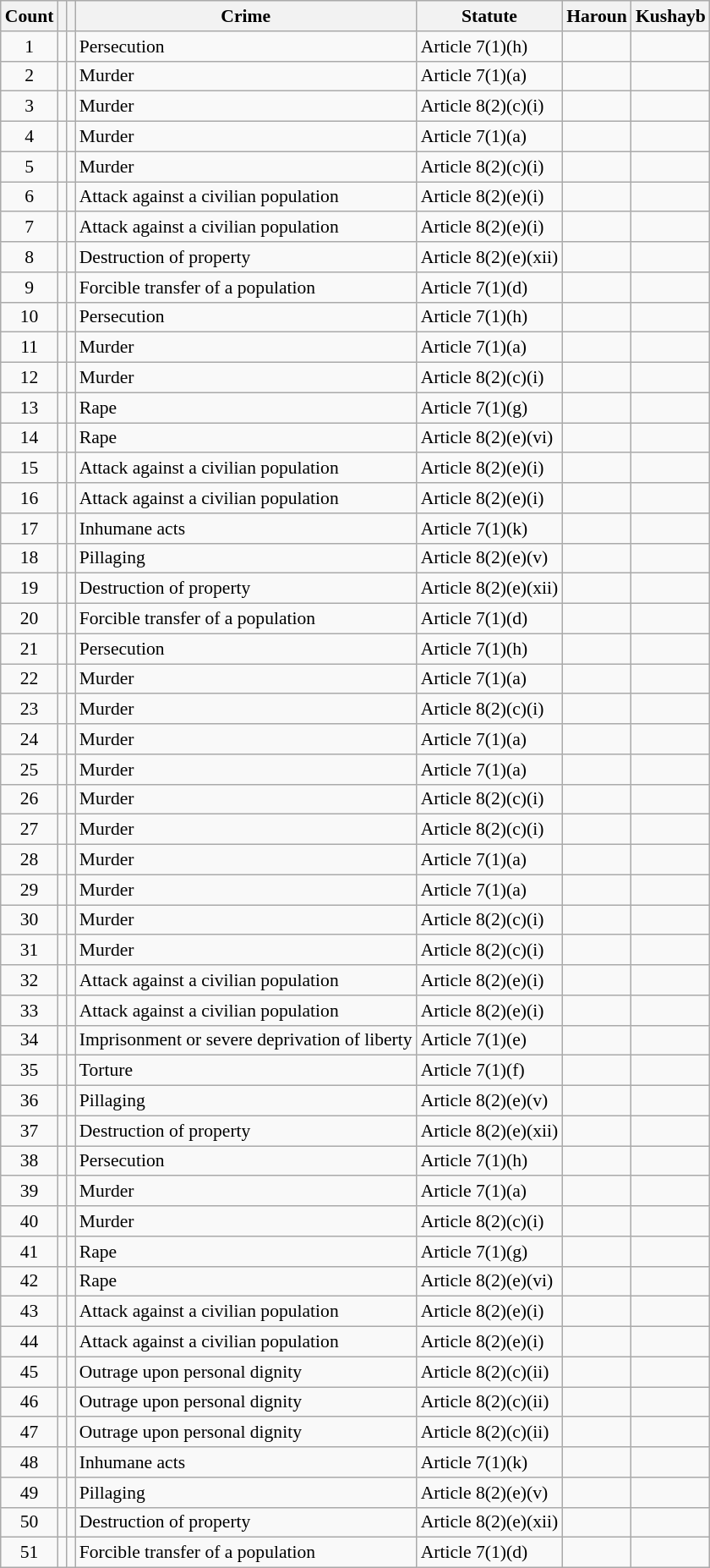<table class="wikitable sortable" style="font-size:90%; text-align:center">
<tr>
<th>Count</th>
<th></th>
<th></th>
<th>Crime</th>
<th>Statute</th>
<th>Haroun</th>
<th>Kushayb</th>
</tr>
<tr>
<td>1</td>
<td></td>
<td></td>
<td align="left">Persecution</td>
<td align="left">Article 7(1)(h)</td>
<td></td>
<td></td>
</tr>
<tr>
<td>2</td>
<td></td>
<td></td>
<td align="left">Murder</td>
<td align="left">Article 7(1)(a)</td>
<td></td>
<td></td>
</tr>
<tr>
<td>3</td>
<td></td>
<td></td>
<td align="left">Murder</td>
<td align="left">Article 8(2)(c)(i)</td>
<td></td>
<td></td>
</tr>
<tr>
<td>4</td>
<td></td>
<td></td>
<td align="left">Murder</td>
<td align="left">Article 7(1)(a)</td>
<td></td>
<td></td>
</tr>
<tr>
<td>5</td>
<td></td>
<td></td>
<td align="left">Murder</td>
<td align="left">Article 8(2)(c)(i)</td>
<td></td>
<td></td>
</tr>
<tr>
<td>6</td>
<td></td>
<td></td>
<td align="left">Attack against a civilian population</td>
<td align="left">Article 8(2)(e)(i)</td>
<td></td>
<td></td>
</tr>
<tr>
<td>7</td>
<td></td>
<td></td>
<td align="left">Attack against a civilian population</td>
<td align="left">Article 8(2)(e)(i)</td>
<td></td>
<td></td>
</tr>
<tr>
<td>8</td>
<td></td>
<td></td>
<td align="left">Destruction of property</td>
<td align="left">Article 8(2)(e)(xii)</td>
<td></td>
<td></td>
</tr>
<tr>
<td>9</td>
<td></td>
<td></td>
<td align="left">Forcible transfer of a population</td>
<td align="left">Article 7(1)(d)</td>
<td></td>
<td></td>
</tr>
<tr>
<td>10</td>
<td></td>
<td></td>
<td align="left">Persecution</td>
<td align="left">Article 7(1)(h)</td>
<td></td>
<td></td>
</tr>
<tr>
<td>11</td>
<td></td>
<td></td>
<td align="left">Murder</td>
<td align="left">Article 7(1)(a)</td>
<td></td>
<td></td>
</tr>
<tr>
<td>12</td>
<td></td>
<td></td>
<td align="left">Murder</td>
<td align="left">Article 8(2)(c)(i)</td>
<td></td>
<td></td>
</tr>
<tr>
<td>13</td>
<td></td>
<td></td>
<td align="left">Rape</td>
<td align="left">Article 7(1)(g)</td>
<td></td>
<td></td>
</tr>
<tr>
<td>14</td>
<td></td>
<td></td>
<td align="left">Rape</td>
<td align="left">Article 8(2)(e)(vi)</td>
<td></td>
<td></td>
</tr>
<tr>
<td>15</td>
<td></td>
<td></td>
<td align="left">Attack against a civilian population</td>
<td align="left">Article 8(2)(e)(i)</td>
<td></td>
<td></td>
</tr>
<tr>
<td>16</td>
<td></td>
<td></td>
<td align="left">Attack against a civilian population</td>
<td align="left">Article 8(2)(e)(i)</td>
<td></td>
<td></td>
</tr>
<tr>
<td>17</td>
<td></td>
<td></td>
<td align="left">Inhumane acts</td>
<td align="left">Article 7(1)(k)</td>
<td></td>
<td></td>
</tr>
<tr>
<td>18</td>
<td></td>
<td></td>
<td align="left">Pillaging</td>
<td align="left">Article 8(2)(e)(v)</td>
<td></td>
<td></td>
</tr>
<tr>
<td>19</td>
<td></td>
<td></td>
<td align="left">Destruction of property</td>
<td align="left">Article 8(2)(e)(xii)</td>
<td></td>
<td></td>
</tr>
<tr>
<td>20</td>
<td></td>
<td></td>
<td align="left">Forcible transfer of a population</td>
<td align="left">Article 7(1)(d)</td>
<td></td>
<td></td>
</tr>
<tr>
<td>21</td>
<td></td>
<td></td>
<td align="left">Persecution</td>
<td align="left">Article 7(1)(h)</td>
<td></td>
<td></td>
</tr>
<tr>
<td>22</td>
<td></td>
<td></td>
<td align="left">Murder</td>
<td align="left">Article 7(1)(a)</td>
<td></td>
<td></td>
</tr>
<tr>
<td>23</td>
<td></td>
<td></td>
<td align="left">Murder</td>
<td align="left">Article 8(2)(c)(i)</td>
<td></td>
<td></td>
</tr>
<tr>
<td>24</td>
<td></td>
<td></td>
<td align="left">Murder</td>
<td align="left">Article 7(1)(a)</td>
<td></td>
<td></td>
</tr>
<tr>
<td>25</td>
<td></td>
<td></td>
<td align="left">Murder</td>
<td align="left">Article 7(1)(a)</td>
<td></td>
<td></td>
</tr>
<tr>
<td>26</td>
<td></td>
<td></td>
<td align="left">Murder</td>
<td align="left">Article 8(2)(c)(i)</td>
<td></td>
<td></td>
</tr>
<tr>
<td>27</td>
<td></td>
<td></td>
<td align="left">Murder</td>
<td align="left">Article 8(2)(c)(i)</td>
<td></td>
<td></td>
</tr>
<tr>
<td>28</td>
<td></td>
<td></td>
<td align="left">Murder</td>
<td align="left">Article 7(1)(a)</td>
<td></td>
<td></td>
</tr>
<tr>
<td>29</td>
<td></td>
<td></td>
<td align="left">Murder</td>
<td align="left">Article 7(1)(a)</td>
<td></td>
<td></td>
</tr>
<tr>
<td>30</td>
<td></td>
<td></td>
<td align="left">Murder</td>
<td align="left">Article 8(2)(c)(i)</td>
<td></td>
<td></td>
</tr>
<tr>
<td>31</td>
<td></td>
<td></td>
<td align="left">Murder</td>
<td align="left">Article 8(2)(c)(i)</td>
<td></td>
<td></td>
</tr>
<tr>
<td>32</td>
<td></td>
<td></td>
<td align="left">Attack against a civilian population</td>
<td align="left">Article 8(2)(e)(i)</td>
<td></td>
<td></td>
</tr>
<tr>
<td>33</td>
<td></td>
<td></td>
<td align="left">Attack against a civilian population</td>
<td align="left">Article 8(2)(e)(i)</td>
<td></td>
<td></td>
</tr>
<tr>
<td>34</td>
<td></td>
<td></td>
<td align="left">Imprisonment or severe deprivation of liberty</td>
<td align="left">Article 7(1)(e)</td>
<td></td>
<td></td>
</tr>
<tr>
<td>35</td>
<td></td>
<td></td>
<td align="left">Torture</td>
<td align="left">Article 7(1)(f)</td>
<td></td>
<td></td>
</tr>
<tr>
<td>36</td>
<td></td>
<td></td>
<td align="left">Pillaging</td>
<td align="left">Article 8(2)(e)(v)</td>
<td></td>
<td></td>
</tr>
<tr>
<td>37</td>
<td></td>
<td></td>
<td align="left">Destruction of property</td>
<td align="left">Article 8(2)(e)(xii)</td>
<td></td>
<td></td>
</tr>
<tr>
<td>38</td>
<td></td>
<td></td>
<td align="left">Persecution</td>
<td align="left">Article 7(1)(h)</td>
<td></td>
<td></td>
</tr>
<tr>
<td>39</td>
<td></td>
<td></td>
<td align="left">Murder</td>
<td align="left">Article 7(1)(a)</td>
<td></td>
<td></td>
</tr>
<tr>
<td>40</td>
<td></td>
<td></td>
<td align="left">Murder</td>
<td align="left">Article 8(2)(c)(i)</td>
<td></td>
<td></td>
</tr>
<tr>
<td>41</td>
<td></td>
<td></td>
<td align="left">Rape</td>
<td align="left">Article 7(1)(g)</td>
<td></td>
<td></td>
</tr>
<tr>
<td>42</td>
<td></td>
<td></td>
<td align="left">Rape</td>
<td align="left">Article 8(2)(e)(vi)</td>
<td></td>
<td></td>
</tr>
<tr>
<td>43</td>
<td></td>
<td></td>
<td align="left">Attack against a civilian population</td>
<td align="left">Article 8(2)(e)(i)</td>
<td></td>
<td></td>
</tr>
<tr>
<td>44</td>
<td></td>
<td></td>
<td align="left">Attack against a civilian population</td>
<td align="left">Article 8(2)(e)(i)</td>
<td></td>
<td></td>
</tr>
<tr>
<td>45</td>
<td></td>
<td></td>
<td align="left">Outrage upon personal dignity</td>
<td align="left">Article 8(2)(c)(ii)</td>
<td></td>
<td></td>
</tr>
<tr>
<td>46</td>
<td></td>
<td></td>
<td align="left">Outrage upon personal dignity</td>
<td align="left">Article 8(2)(c)(ii)</td>
<td></td>
<td></td>
</tr>
<tr>
<td>47</td>
<td></td>
<td></td>
<td align="left">Outrage upon personal dignity</td>
<td align="left">Article 8(2)(c)(ii)</td>
<td></td>
<td></td>
</tr>
<tr>
<td>48</td>
<td></td>
<td></td>
<td align="left">Inhumane acts</td>
<td align="left">Article 7(1)(k)</td>
<td></td>
<td></td>
</tr>
<tr>
<td>49</td>
<td></td>
<td></td>
<td align="left">Pillaging</td>
<td align="left">Article 8(2)(e)(v)</td>
<td></td>
<td></td>
</tr>
<tr>
<td>50</td>
<td></td>
<td></td>
<td align="left">Destruction of property</td>
<td align="left">Article 8(2)(e)(xii)</td>
<td></td>
<td></td>
</tr>
<tr>
<td>51</td>
<td></td>
<td></td>
<td align="left">Forcible transfer of a population</td>
<td align="left">Article 7(1)(d)</td>
<td></td>
<td></td>
</tr>
</table>
